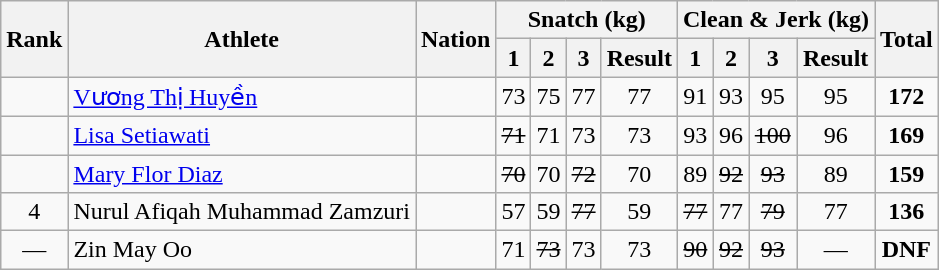<table class="wikitable sortable" style="text-align:center;">
<tr>
<th rowspan=2>Rank</th>
<th rowspan=2>Athlete</th>
<th rowspan=2>Nation</th>
<th colspan=4>Snatch (kg)</th>
<th colspan=4>Clean & Jerk (kg)</th>
<th rowspan=2>Total</th>
</tr>
<tr>
<th>1</th>
<th>2</th>
<th>3</th>
<th>Result</th>
<th>1</th>
<th>2</th>
<th>3</th>
<th>Result</th>
</tr>
<tr>
<td></td>
<td align=left><a href='#'>Vương Thị Huyền</a></td>
<td align=left></td>
<td>73</td>
<td>75</td>
<td>77</td>
<td>77</td>
<td>91</td>
<td>93</td>
<td>95</td>
<td>95</td>
<td><strong>172</strong></td>
</tr>
<tr>
<td></td>
<td align=left><a href='#'>Lisa Setiawati</a></td>
<td align=left></td>
<td><s>71</s></td>
<td>71</td>
<td>73</td>
<td>73</td>
<td>93</td>
<td>96</td>
<td><s>100</s></td>
<td>96</td>
<td><strong>169</strong></td>
</tr>
<tr>
<td></td>
<td align=left><a href='#'>Mary Flor Diaz</a></td>
<td align=left></td>
<td><s>70</s></td>
<td>70</td>
<td><s>72</s></td>
<td>70</td>
<td>89</td>
<td><s>92</s></td>
<td><s>93</s></td>
<td>89</td>
<td><strong>159</strong></td>
</tr>
<tr>
<td>4</td>
<td align=left>Nurul Afiqah Muhammad Zamzuri</td>
<td align=left></td>
<td>57</td>
<td>59</td>
<td><s>77</s></td>
<td>59</td>
<td><s>77</s></td>
<td>77</td>
<td><s>79</s></td>
<td>77</td>
<td><strong>136</strong></td>
</tr>
<tr>
<td>—</td>
<td align=left>Zin May Oo</td>
<td align=left></td>
<td>71</td>
<td><s>73</s></td>
<td>73</td>
<td>73</td>
<td><s>90</s></td>
<td><s>92</s></td>
<td><s>93</s></td>
<td>—</td>
<td><strong>DNF</strong></td>
</tr>
</table>
